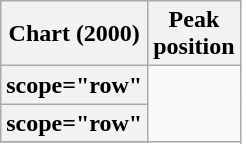<table class="wikitable sortable plainrowheaders">
<tr>
<th scope="col">Chart (2000)</th>
<th scope="col">Peak<br>position</th>
</tr>
<tr>
<th>scope="row" </th>
</tr>
<tr>
<th>scope="row" </th>
</tr>
<tr>
</tr>
</table>
